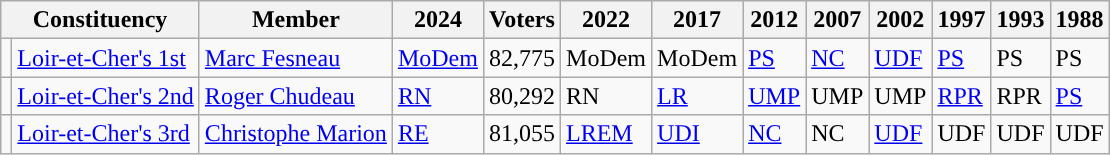<table class="wikitable sortable">
<tr>
<th colspan="2">Constituency</th>
<th>Member</th>
<th>2024</th>
<th>Voters</th>
<th>2022</th>
<th>2017</th>
<th>2012</th>
<th>2007</th>
<th>2002</th>
<th>1997</th>
<th>1993</th>
<th>1988</th>
</tr>
<tr>
<td style="background-color: "></td>
<td><a href='#'>Loir-et-Cher's 1st</a></td>
<td><a href='#'>Marc Fesneau</a></td>
<td><a href='#'>MoDem</a></td>
<td>82,775</td>
<td>MoDem</td>
<td>MoDem</td>
<td><a href='#'>PS</a></td>
<td><a href='#'>NC</a></td>
<td><a href='#'>UDF</a></td>
<td><a href='#'>PS</a></td>
<td>PS</td>
<td>PS</td>
</tr>
<tr>
<td style="background-color: "></td>
<td><a href='#'>Loir-et-Cher's 2nd</a></td>
<td><a href='#'>Roger Chudeau</a></td>
<td><a href='#'>RN</a></td>
<td>80,292</td>
<td>RN</td>
<td><a href='#'>LR</a></td>
<td><a href='#'>UMP</a></td>
<td>UMP</td>
<td>UMP</td>
<td><a href='#'>RPR</a></td>
<td>RPR</td>
<td><a href='#'>PS</a></td>
</tr>
<tr>
<td style="background-color: "></td>
<td><a href='#'>Loir-et-Cher's 3rd</a></td>
<td><a href='#'>Christophe Marion</a></td>
<td><a href='#'>RE</a></td>
<td>81,055</td>
<td><a href='#'>LREM</a></td>
<td><a href='#'>UDI</a></td>
<td><a href='#'>NC</a></td>
<td>NC</td>
<td><a href='#'>UDF</a></td>
<td>UDF</td>
<td>UDF</td>
<td>UDF</td>
</tr>
</table>
